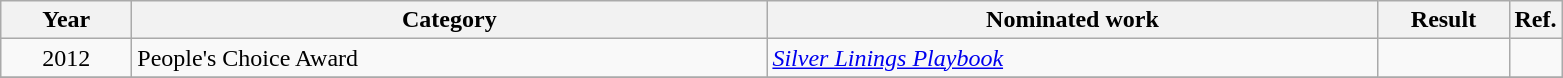<table class=wikitable>
<tr>
<th scope="col" style="width:5em;">Year</th>
<th scope="col" style="width:26em;">Category</th>
<th scope="col" style="width:25em;">Nominated work</th>
<th scope="col" style="width:5em;">Result</th>
<th>Ref.</th>
</tr>
<tr>
<td style="text-align:center;">2012</td>
<td>People's Choice Award</td>
<td><em><a href='#'>Silver Linings Playbook</a></em></td>
<td></td>
<td></td>
</tr>
<tr>
</tr>
</table>
